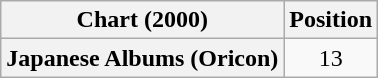<table class="wikitable plainrowheaders" style="text-align:center">
<tr>
<th scope="col">Chart (2000)</th>
<th scope="col">Position</th>
</tr>
<tr>
<th scope="row">Japanese Albums (Oricon)</th>
<td>13</td>
</tr>
</table>
